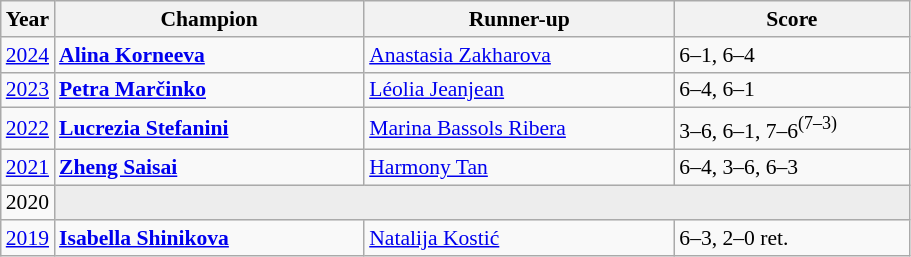<table class="wikitable" style="font-size:90%">
<tr>
<th>Year</th>
<th width="200">Champion</th>
<th width="200">Runner-up</th>
<th width="150">Score</th>
</tr>
<tr>
<td><a href='#'>2024</a></td>
<td><strong> <a href='#'>Alina Korneeva</a></strong></td>
<td> <a href='#'>Anastasia Zakharova</a></td>
<td>6–1, 6–4</td>
</tr>
<tr>
<td><a href='#'>2023</a></td>
<td><strong> <a href='#'>Petra Marčinko</a></strong></td>
<td> <a href='#'>Léolia Jeanjean</a></td>
<td>6–4, 6–1</td>
</tr>
<tr>
<td><a href='#'>2022</a></td>
<td><strong> <a href='#'>Lucrezia Stefanini</a></strong></td>
<td> <a href='#'>Marina Bassols Ribera</a></td>
<td>3–6, 6–1, 7–6<sup>(7–3)</sup></td>
</tr>
<tr>
<td><a href='#'>2021</a></td>
<td> <strong><a href='#'>Zheng Saisai</a></strong></td>
<td> <a href='#'>Harmony Tan</a></td>
<td>6–4, 3–6, 6–3</td>
</tr>
<tr>
<td>2020</td>
<td colspan=3 bgcolor="#ededed"></td>
</tr>
<tr>
<td><a href='#'>2019</a></td>
<td> <strong><a href='#'>Isabella Shinikova</a></strong></td>
<td> <a href='#'>Natalija Kostić</a></td>
<td>6–3, 2–0 ret.</td>
</tr>
</table>
